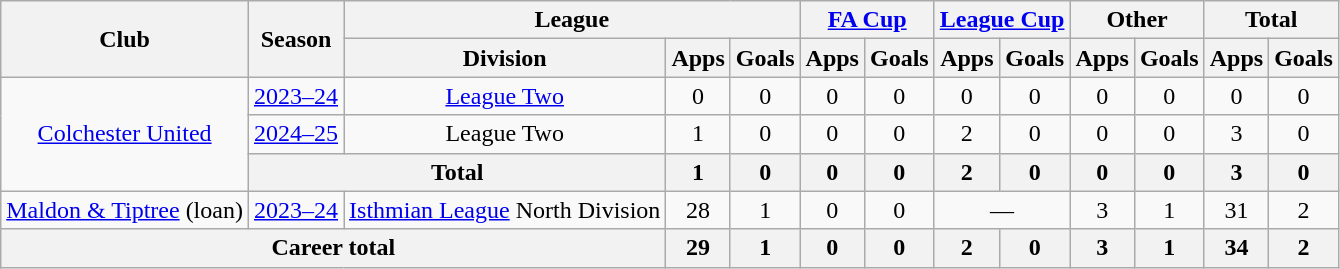<table class="wikitable" style="text-align: center">
<tr>
<th rowspan="2">Club</th>
<th rowspan="2">Season</th>
<th colspan="3">League</th>
<th colspan="2"><a href='#'>FA Cup</a></th>
<th colspan="2"><a href='#'>League Cup</a></th>
<th colspan="2">Other</th>
<th colspan="2">Total</th>
</tr>
<tr>
<th>Division</th>
<th>Apps</th>
<th>Goals</th>
<th>Apps</th>
<th>Goals</th>
<th>Apps</th>
<th>Goals</th>
<th>Apps</th>
<th>Goals</th>
<th>Apps</th>
<th>Goals</th>
</tr>
<tr>
<td rowspan="3"><a href='#'>Colchester United</a></td>
<td><a href='#'>2023–24</a></td>
<td><a href='#'>League Two</a></td>
<td>0</td>
<td>0</td>
<td>0</td>
<td>0</td>
<td>0</td>
<td>0</td>
<td>0</td>
<td>0</td>
<td>0</td>
<td>0</td>
</tr>
<tr>
<td><a href='#'>2024–25</a></td>
<td>League Two</td>
<td>1</td>
<td>0</td>
<td>0</td>
<td>0</td>
<td>2</td>
<td>0</td>
<td>0</td>
<td>0</td>
<td>3</td>
<td>0</td>
</tr>
<tr>
<th colspan="2">Total</th>
<th>1</th>
<th>0</th>
<th>0</th>
<th>0</th>
<th>2</th>
<th>0</th>
<th>0</th>
<th>0</th>
<th>3</th>
<th>0</th>
</tr>
<tr>
<td><a href='#'>Maldon & Tiptree</a> (loan)</td>
<td><a href='#'>2023–24</a></td>
<td><a href='#'>Isthmian League</a> North Division</td>
<td>28</td>
<td>1</td>
<td>0</td>
<td>0</td>
<td colspan="2">—</td>
<td>3</td>
<td>1</td>
<td>31</td>
<td>2</td>
</tr>
<tr>
<th colspan="3">Career total</th>
<th>29</th>
<th>1</th>
<th>0</th>
<th>0</th>
<th>2</th>
<th>0</th>
<th>3</th>
<th>1</th>
<th>34</th>
<th>2</th>
</tr>
</table>
